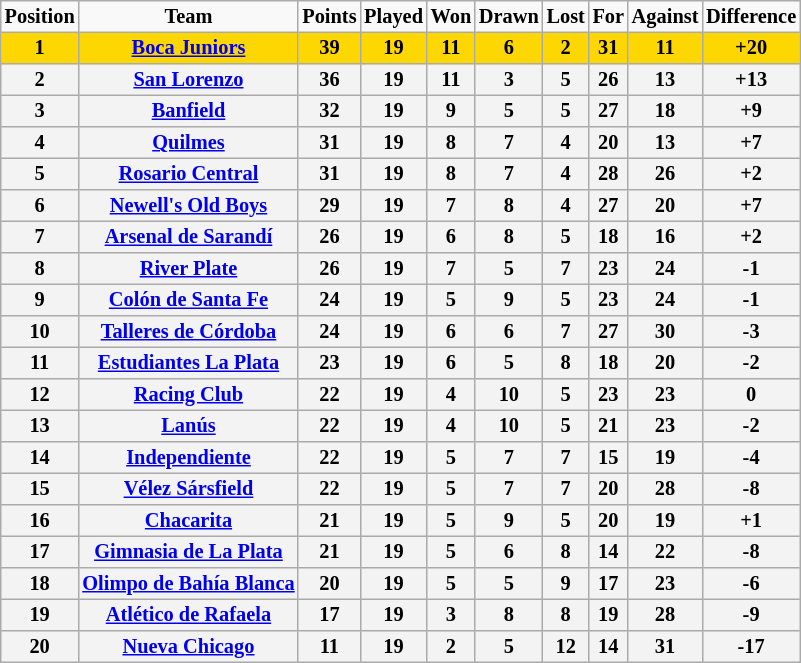<table border="2" cellpadding="2" cellspacing="0" style="margin: 0; background: #f9f9f9; border: 1px #aaa solid; border-collapse: collapse; font-size: 85%;">
<tr>
<th>Position</th>
<th>Team</th>
<th>Points</th>
<th>Played</th>
<th>Won</th>
<th>Drawn</th>
<th>Lost</th>
<th>For</th>
<th>Against</th>
<th>Difference</th>
</tr>
<tr>
<th bgcolor="gold">1</th>
<th bgcolor="gold"><a href='#'>Boca Juniors</a></th>
<th bgcolor="gold">39</th>
<th bgcolor="gold">19</th>
<th bgcolor="gold">11</th>
<th bgcolor="gold">6</th>
<th bgcolor="gold">2</th>
<th bgcolor="gold">31</th>
<th bgcolor="gold">11</th>
<th bgcolor="gold">+20</th>
</tr>
<tr>
<th bgcolor="F3F3F3">2</th>
<th bgcolor="F3F3F3"><a href='#'>San Lorenzo</a></th>
<th bgcolor="F3F3F3">36</th>
<th bgcolor="F3F3F3">19</th>
<th bgcolor="F3F3F3">11</th>
<th bgcolor="F3F3F3">3</th>
<th bgcolor="F3F3F3">5</th>
<th bgcolor="F3F3F3">26</th>
<th bgcolor="F3F3F3">13</th>
<th bgcolor="F3F3F3">+13</th>
</tr>
<tr>
<th bgcolor="F3F3F3">3</th>
<th bgcolor="F3F3F3"><a href='#'>Banfield</a></th>
<th bgcolor="F3F3F3">32</th>
<th bgcolor="F3F3F3">19</th>
<th bgcolor="F3F3F3">9</th>
<th bgcolor="F3F3F3">5</th>
<th bgcolor="F3F3F3">5</th>
<th bgcolor="F3F3F3">27</th>
<th bgcolor="F3F3F3">18</th>
<th bgcolor="F3F3F3">+9</th>
</tr>
<tr>
<th bgcolor="F3F3F3">4</th>
<th bgcolor="F3F3F3"><a href='#'>Quilmes</a></th>
<th bgcolor="F3F3F3">31</th>
<th bgcolor="F3F3F3">19</th>
<th bgcolor="F3F3F3">8</th>
<th bgcolor="F3F3F3">7</th>
<th bgcolor="F3F3F3">4</th>
<th bgcolor="F3F3F3">20</th>
<th bgcolor="F3F3F3">13</th>
<th bgcolor="F3F3F3">+7</th>
</tr>
<tr>
<th bgcolor="F3F3F3">5</th>
<th bgcolor="F3F3F3"><a href='#'>Rosario Central</a></th>
<th bgcolor="F3F3F3">31</th>
<th bgcolor="F3F3F3">19</th>
<th bgcolor="F3F3F3">8</th>
<th bgcolor="F3F3F3">7</th>
<th bgcolor="F3F3F3">4</th>
<th bgcolor="F3F3F3">28</th>
<th bgcolor="F3F3F3">26</th>
<th bgcolor="F3F3F3">+2</th>
</tr>
<tr>
<th bgcolor="F3F3F3">6</th>
<th bgcolor="F3F3F3"><a href='#'>Newell's Old Boys</a></th>
<th bgcolor="F3F3F3">29</th>
<th bgcolor="F3F3F3">19</th>
<th bgcolor="F3F3F3">7</th>
<th bgcolor="F3F3F3">8</th>
<th bgcolor="F3F3F3">4</th>
<th bgcolor="F3F3F3">27</th>
<th bgcolor="F3F3F3">20</th>
<th bgcolor="F3F3F3">+7</th>
</tr>
<tr>
<th bgcolor="F3F3F3">7</th>
<th bgcolor="F3F3F3"><a href='#'>Arsenal de Sarandí</a></th>
<th bgcolor="F3F3F3">26</th>
<th bgcolor="F3F3F3">19</th>
<th bgcolor="F3F3F3">6</th>
<th bgcolor="F3F3F3">8</th>
<th bgcolor="F3F3F3">5</th>
<th bgcolor="F3F3F3">18</th>
<th bgcolor="F3F3F3">16</th>
<th bgcolor="F3F3F3">+2</th>
</tr>
<tr>
<th bgcolor="F3F3F3">8</th>
<th bgcolor="F3F3F3"><a href='#'>River Plate</a></th>
<th bgcolor="F3F3F3">26</th>
<th bgcolor="F3F3F3">19</th>
<th bgcolor="F3F3F3">7</th>
<th bgcolor="F3F3F3">5</th>
<th bgcolor="F3F3F3">7</th>
<th bgcolor="F3F3F3">23</th>
<th bgcolor="F3F3F3">24</th>
<th bgcolor="F3F3F3">-1</th>
</tr>
<tr>
<th bgcolor="F3F3F3">9</th>
<th bgcolor="F3F3F3"><a href='#'>Colón de Santa Fe</a></th>
<th bgcolor="F3F3F3">24</th>
<th bgcolor="F3F3F3">19</th>
<th bgcolor="F3F3F3">5</th>
<th bgcolor="F3F3F3">9</th>
<th bgcolor="F3F3F3">5</th>
<th bgcolor="F3F3F3">23</th>
<th bgcolor="F3F3F3">24</th>
<th bgcolor="F3F3F3">-1</th>
</tr>
<tr>
<th bgcolor="F3F3F3">10</th>
<th bgcolor="F3F3F3"><a href='#'>Talleres de Córdoba</a></th>
<th bgcolor="F3F3F3">24</th>
<th bgcolor="F3F3F3">19</th>
<th bgcolor="F3F3F3">6</th>
<th bgcolor="F3F3F3">6</th>
<th bgcolor="F3F3F3">7</th>
<th bgcolor="F3F3F3">27</th>
<th bgcolor="F3F3F3">30</th>
<th bgcolor="F3F3F3">-3</th>
</tr>
<tr>
<th bgcolor="F3F3F3">11</th>
<th bgcolor="F3F3F3"><a href='#'>Estudiantes La Plata</a></th>
<th bgcolor="F3F3F3">23</th>
<th bgcolor="F3F3F3">19</th>
<th bgcolor="F3F3F3">6</th>
<th bgcolor="F3F3F3">5</th>
<th bgcolor="F3F3F3">8</th>
<th bgcolor="F3F3F3">18</th>
<th bgcolor="F3F3F3">20</th>
<th bgcolor="F3F3F3">-2</th>
</tr>
<tr>
<th bgcolor="F3F3F3">12</th>
<th bgcolor="F3F3F3"><a href='#'>Racing Club</a></th>
<th bgcolor="F3F3F3">22</th>
<th bgcolor="F3F3F3">19</th>
<th bgcolor="F3F3F3">4</th>
<th bgcolor="F3F3F3">10</th>
<th bgcolor="F3F3F3">5</th>
<th bgcolor="F3F3F3">23</th>
<th bgcolor="F3F3F3">23</th>
<th bgcolor="F3F3F3">0</th>
</tr>
<tr>
<th bgcolor="F3F3F3">13</th>
<th bgcolor="F3F3F3"><a href='#'>Lanús</a></th>
<th bgcolor="F3F3F3">22</th>
<th bgcolor="F3F3F3">19</th>
<th bgcolor="F3F3F3">4</th>
<th bgcolor="F3F3F3">10</th>
<th bgcolor="F3F3F3">5</th>
<th bgcolor="F3F3F3">21</th>
<th bgcolor="F3F3F3">23</th>
<th bgcolor="F3F3F3">-2</th>
</tr>
<tr>
<th bgcolor="F3F3F3">14</th>
<th bgcolor="F3F3F3"><a href='#'>Independiente</a></th>
<th bgcolor="F3F3F3">22</th>
<th bgcolor="F3F3F3">19</th>
<th bgcolor="F3F3F3">5</th>
<th bgcolor="F3F3F3">7</th>
<th bgcolor="F3F3F3">7</th>
<th bgcolor="F3F3F3">15</th>
<th bgcolor="F3F3F3">19</th>
<th bgcolor="F3F3F3">-4</th>
</tr>
<tr>
<th bgcolor="F3F3F3">15</th>
<th bgcolor="F3F3F3"><a href='#'>Vélez Sársfield</a></th>
<th bgcolor="F3F3F3">22</th>
<th bgcolor="F3F3F3">19</th>
<th bgcolor="F3F3F3">5</th>
<th bgcolor="F3F3F3">7</th>
<th bgcolor="F3F3F3">7</th>
<th bgcolor="F3F3F3">20</th>
<th bgcolor="F3F3F3">28</th>
<th bgcolor="F3F3F3">-8</th>
</tr>
<tr>
<th bgcolor="F3F3F3">16</th>
<th bgcolor="F3F3F3"><a href='#'>Chacarita</a></th>
<th bgcolor="F3F3F3">21</th>
<th bgcolor="F3F3F3">19</th>
<th bgcolor="F3F3F3">5</th>
<th bgcolor="F3F3F3">9</th>
<th bgcolor="F3F3F3">5</th>
<th bgcolor="F3F3F3">20</th>
<th bgcolor="F3F3F3">19</th>
<th bgcolor="F3F3F3">+1</th>
</tr>
<tr>
<th bgcolor="F3F3F3">17</th>
<th bgcolor="F3F3F3"><a href='#'>Gimnasia de La Plata</a></th>
<th bgcolor="F3F3F3">21</th>
<th bgcolor="F3F3F3">19</th>
<th bgcolor="F3F3F3">5</th>
<th bgcolor="F3F3F3">6</th>
<th bgcolor="F3F3F3">8</th>
<th bgcolor="F3F3F3">14</th>
<th bgcolor="F3F3F3">22</th>
<th bgcolor="F3F3F3">-8</th>
</tr>
<tr>
<th bgcolor="F3F3F3">18</th>
<th bgcolor="F3F3F3"><a href='#'>Olimpo de Bahía Blanca</a></th>
<th bgcolor="F3F3F3">20</th>
<th bgcolor="F3F3F3">19</th>
<th bgcolor="F3F3F3">5</th>
<th bgcolor="F3F3F3">5</th>
<th bgcolor="F3F3F3">9</th>
<th bgcolor="F3F3F3">17</th>
<th bgcolor="F3F3F3">23</th>
<th bgcolor="F3F3F3">-6</th>
</tr>
<tr>
<th bgcolor="F3F3F3">19</th>
<th bgcolor="F3F3F3"><a href='#'>Atlético de Rafaela</a></th>
<th bgcolor="F3F3F3">17</th>
<th bgcolor="F3F3F3">19</th>
<th bgcolor="F3F3F3">3</th>
<th bgcolor="F3F3F3">8</th>
<th bgcolor="F3F3F3">8</th>
<th bgcolor="F3F3F3">19</th>
<th bgcolor="F3F3F3">28</th>
<th bgcolor="F3F3F3">-9</th>
</tr>
<tr>
<th bgcolor="F3F3F3">20</th>
<th bgcolor="F3F3F3"><a href='#'>Nueva Chicago</a></th>
<th bgcolor="F3F3F3">11</th>
<th bgcolor="F3F3F3">19</th>
<th bgcolor="F3F3F3">2</th>
<th bgcolor="F3F3F3">5</th>
<th bgcolor="F3F3F3">12</th>
<th bgcolor="F3F3F3">14</th>
<th bgcolor="F3F3F3">31</th>
<th bgcolor="F3F3F3">-17</th>
</tr>
</table>
